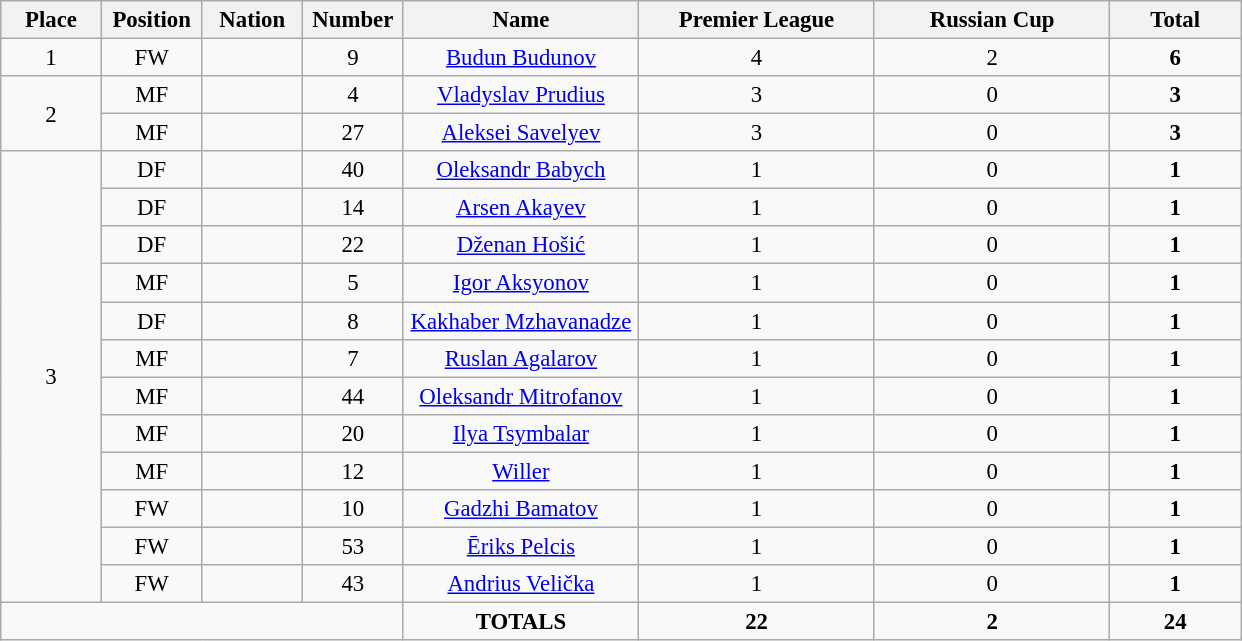<table class="wikitable" style="font-size: 95%; text-align: center;">
<tr>
<th width=60>Place</th>
<th width=60>Position</th>
<th width=60>Nation</th>
<th width=60>Number</th>
<th width=150>Name</th>
<th width=150>Premier League</th>
<th width=150>Russian Cup</th>
<th width=80>Total</th>
</tr>
<tr>
<td>1</td>
<td>FW</td>
<td></td>
<td>9</td>
<td><a href='#'>Budun Budunov</a></td>
<td>4</td>
<td>2</td>
<td><strong>6</strong></td>
</tr>
<tr>
<td rowspan="2">2</td>
<td>MF</td>
<td></td>
<td>4</td>
<td><a href='#'>Vladyslav Prudius</a></td>
<td>3</td>
<td>0</td>
<td><strong>3</strong></td>
</tr>
<tr>
<td>MF</td>
<td></td>
<td>27</td>
<td><a href='#'>Aleksei Savelyev</a></td>
<td>3</td>
<td>0</td>
<td><strong>3</strong></td>
</tr>
<tr>
<td rowspan="12">3</td>
<td>DF</td>
<td></td>
<td>40</td>
<td><a href='#'>Oleksandr Babych</a></td>
<td>1</td>
<td>0</td>
<td><strong>1</strong></td>
</tr>
<tr>
<td>DF</td>
<td></td>
<td>14</td>
<td><a href='#'>Arsen Akayev</a></td>
<td>1</td>
<td>0</td>
<td><strong>1</strong></td>
</tr>
<tr>
<td>DF</td>
<td></td>
<td>22</td>
<td><a href='#'>Dženan Hošić</a></td>
<td>1</td>
<td>0</td>
<td><strong>1</strong></td>
</tr>
<tr>
<td>MF</td>
<td></td>
<td>5</td>
<td><a href='#'>Igor Aksyonov</a></td>
<td>1</td>
<td>0</td>
<td><strong>1</strong></td>
</tr>
<tr>
<td>DF</td>
<td></td>
<td>8</td>
<td><a href='#'>Kakhaber Mzhavanadze</a></td>
<td>1</td>
<td>0</td>
<td><strong>1</strong></td>
</tr>
<tr>
<td>MF</td>
<td></td>
<td>7</td>
<td><a href='#'>Ruslan Agalarov</a></td>
<td>1</td>
<td>0</td>
<td><strong>1</strong></td>
</tr>
<tr>
<td>MF</td>
<td></td>
<td>44</td>
<td><a href='#'>Oleksandr Mitrofanov</a></td>
<td>1</td>
<td>0</td>
<td><strong>1</strong></td>
</tr>
<tr>
<td>MF</td>
<td></td>
<td>20</td>
<td><a href='#'>Ilya Tsymbalar</a></td>
<td>1</td>
<td>0</td>
<td><strong>1</strong></td>
</tr>
<tr>
<td>MF</td>
<td></td>
<td>12</td>
<td><a href='#'>Willer</a></td>
<td>1</td>
<td>0</td>
<td><strong>1</strong></td>
</tr>
<tr>
<td>FW</td>
<td></td>
<td>10</td>
<td><a href='#'>Gadzhi Bamatov</a></td>
<td>1</td>
<td>0</td>
<td><strong>1</strong></td>
</tr>
<tr>
<td>FW</td>
<td></td>
<td>53</td>
<td><a href='#'>Ēriks Pelcis</a></td>
<td>1</td>
<td>0</td>
<td><strong>1</strong></td>
</tr>
<tr>
<td>FW</td>
<td></td>
<td>43</td>
<td><a href='#'>Andrius Velička</a></td>
<td>1</td>
<td>0</td>
<td><strong>1</strong></td>
</tr>
<tr>
<td colspan="4"></td>
<td><strong>TOTALS</strong></td>
<td><strong>22</strong></td>
<td><strong>2</strong></td>
<td><strong>24</strong></td>
</tr>
</table>
